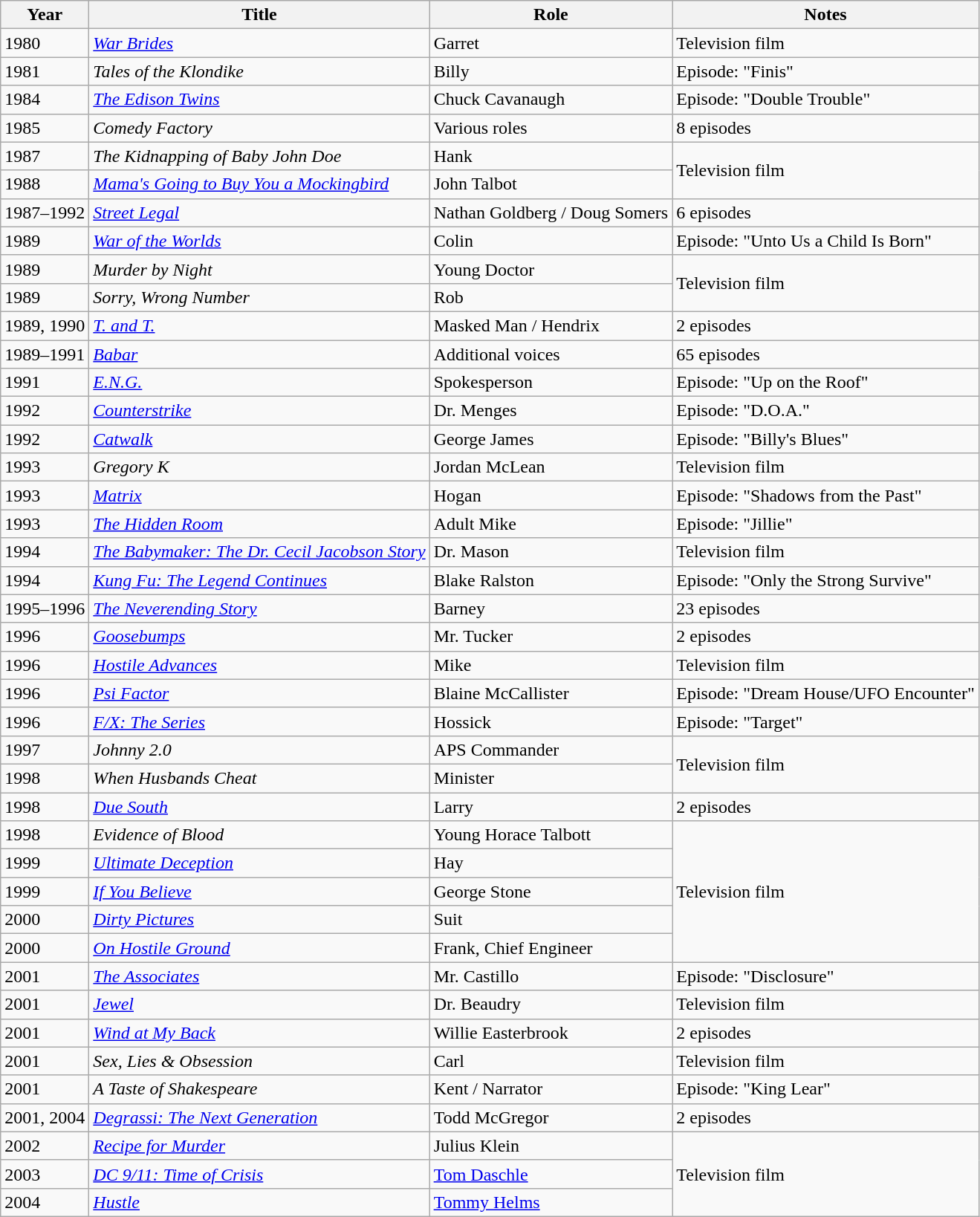<table class="wikitable sortable">
<tr>
<th>Year</th>
<th>Title</th>
<th>Role</th>
<th class="unsortable">Notes</th>
</tr>
<tr>
<td>1980</td>
<td><a href='#'><em>War Brides</em></a></td>
<td>Garret</td>
<td>Television film</td>
</tr>
<tr>
<td>1981</td>
<td><em>Tales of the Klondike</em></td>
<td>Billy</td>
<td>Episode: "Finis"</td>
</tr>
<tr>
<td>1984</td>
<td data-sort-value="Edison Twins, The"><em><a href='#'>The Edison Twins</a></em></td>
<td>Chuck Cavanaugh</td>
<td>Episode: "Double Trouble"</td>
</tr>
<tr>
<td>1985</td>
<td><em>Comedy Factory</em></td>
<td>Various roles</td>
<td>8 episodes</td>
</tr>
<tr>
<td>1987</td>
<td data-sort-value="Kidnapping of Baby John Doe, The"><em>The Kidnapping of Baby John Doe</em></td>
<td>Hank</td>
<td rowspan="2">Television film</td>
</tr>
<tr>
<td>1988</td>
<td><em><a href='#'>Mama's Going to Buy You a Mockingbird</a></em></td>
<td>John Talbot</td>
</tr>
<tr>
<td>1987–1992</td>
<td><a href='#'><em>Street Legal</em></a></td>
<td>Nathan Goldberg / Doug Somers</td>
<td>6 episodes</td>
</tr>
<tr>
<td>1989</td>
<td><a href='#'><em>War of the Worlds</em></a></td>
<td>Colin</td>
<td>Episode: "Unto Us a Child Is Born"</td>
</tr>
<tr>
<td>1989</td>
<td><em>Murder by Night</em></td>
<td>Young Doctor</td>
<td rowspan="2">Television film</td>
</tr>
<tr>
<td>1989</td>
<td><em>Sorry, Wrong Number</em></td>
<td>Rob</td>
</tr>
<tr>
<td>1989, 1990</td>
<td><em><a href='#'>T. and T.</a></em></td>
<td>Masked Man / Hendrix</td>
<td>2 episodes</td>
</tr>
<tr>
<td>1989–1991</td>
<td><a href='#'><em>Babar</em></a></td>
<td>Additional voices</td>
<td>65 episodes</td>
</tr>
<tr>
<td>1991</td>
<td><em><a href='#'>E.N.G.</a></em></td>
<td>Spokesperson</td>
<td>Episode: "Up on the Roof"</td>
</tr>
<tr>
<td>1992</td>
<td><a href='#'><em>Counterstrike</em></a></td>
<td>Dr. Menges</td>
<td>Episode: "D.O.A."</td>
</tr>
<tr>
<td>1992</td>
<td><a href='#'><em>Catwalk</em></a></td>
<td>George James</td>
<td>Episode: "Billy's Blues"</td>
</tr>
<tr>
<td>1993</td>
<td><em>Gregory K</em></td>
<td>Jordan McLean</td>
<td>Television film</td>
</tr>
<tr>
<td>1993</td>
<td><a href='#'><em>Matrix</em></a></td>
<td>Hogan</td>
<td>Episode: "Shadows from the Past"</td>
</tr>
<tr>
<td>1993</td>
<td data-sort-value="Hidden Room, The"><a href='#'><em>The Hidden Room</em></a></td>
<td>Adult Mike</td>
<td>Episode: "Jillie"</td>
</tr>
<tr>
<td>1994</td>
<td data-sort-value="Babymaker: The Dr. Cecil Jacobson Story, The"><em><a href='#'>The Babymaker: The Dr. Cecil Jacobson Story</a></em></td>
<td>Dr. Mason</td>
<td>Television film</td>
</tr>
<tr>
<td>1994</td>
<td><em><a href='#'>Kung Fu: The Legend Continues</a></em></td>
<td>Blake Ralston</td>
<td>Episode: "Only the Strong Survive"</td>
</tr>
<tr>
<td>1995–1996</td>
<td data-sort-value="Neverending Story, The"><a href='#'><em>The Neverending Story</em></a></td>
<td>Barney</td>
<td>23 episodes</td>
</tr>
<tr>
<td>1996</td>
<td><a href='#'><em>Goosebumps</em></a></td>
<td>Mr. Tucker</td>
<td>2 episodes</td>
</tr>
<tr>
<td>1996</td>
<td><em><a href='#'>Hostile Advances</a></em></td>
<td>Mike</td>
<td>Television film</td>
</tr>
<tr>
<td>1996</td>
<td><em><a href='#'>Psi Factor</a></em></td>
<td>Blaine McCallister</td>
<td>Episode: "Dream House/UFO Encounter"</td>
</tr>
<tr>
<td>1996</td>
<td><em><a href='#'>F/X: The Series</a></em></td>
<td>Hossick</td>
<td>Episode: "Target"</td>
</tr>
<tr>
<td>1997</td>
<td><em>Johnny 2.0</em></td>
<td>APS Commander</td>
<td rowspan="2">Television film</td>
</tr>
<tr>
<td>1998</td>
<td><em>When Husbands Cheat</em></td>
<td>Minister</td>
</tr>
<tr>
<td>1998</td>
<td><em><a href='#'>Due South</a></em></td>
<td>Larry</td>
<td>2 episodes</td>
</tr>
<tr>
<td>1998</td>
<td><em>Evidence of Blood</em></td>
<td>Young Horace Talbott</td>
<td rowspan="5">Television film</td>
</tr>
<tr>
<td>1999</td>
<td><em><a href='#'>Ultimate Deception</a></em></td>
<td>Hay</td>
</tr>
<tr>
<td>1999</td>
<td><a href='#'><em>If You Believe</em></a></td>
<td>George Stone</td>
</tr>
<tr>
<td>2000</td>
<td><em><a href='#'>Dirty Pictures</a></em></td>
<td>Suit</td>
</tr>
<tr>
<td>2000</td>
<td><em><a href='#'>On Hostile Ground</a></em></td>
<td>Frank, Chief Engineer</td>
</tr>
<tr>
<td>2001</td>
<td data-sort-value="Associates, The"><a href='#'><em>The Associates</em></a></td>
<td>Mr. Castillo</td>
<td>Episode: "Disclosure"</td>
</tr>
<tr>
<td>2001</td>
<td><a href='#'><em>Jewel</em></a></td>
<td>Dr. Beaudry</td>
<td>Television film</td>
</tr>
<tr>
<td>2001</td>
<td><em><a href='#'>Wind at My Back</a></em></td>
<td>Willie Easterbrook</td>
<td>2 episodes</td>
</tr>
<tr>
<td>2001</td>
<td><em>Sex, Lies & Obsession</em></td>
<td>Carl</td>
<td>Television film</td>
</tr>
<tr>
<td>2001</td>
<td data-sort-value="Taste of Shakespeare, A"><em>A Taste of Shakespeare</em></td>
<td>Kent / Narrator</td>
<td>Episode: "King Lear"</td>
</tr>
<tr>
<td>2001, 2004</td>
<td><em><a href='#'>Degrassi: The Next Generation</a></em></td>
<td>Todd McGregor</td>
<td>2 episodes</td>
</tr>
<tr>
<td>2002</td>
<td><a href='#'><em>Recipe for Murder</em></a></td>
<td>Julius Klein</td>
<td rowspan="3">Television film</td>
</tr>
<tr>
<td>2003</td>
<td><em><a href='#'>DC 9/11: Time of Crisis</a></em></td>
<td><a href='#'>Tom Daschle</a></td>
</tr>
<tr>
<td>2004</td>
<td><a href='#'><em>Hustle</em></a></td>
<td><a href='#'>Tommy Helms</a></td>
</tr>
</table>
